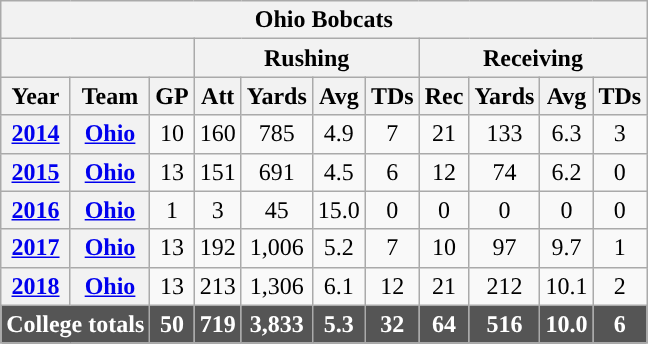<table class="wikitable" style="text-align:center;">
<tr>
<th colspan="16">Ohio Bobcats</th>
</tr>
<tr>
<th colspan=3></th>
<th colspan=4>Rushing</th>
<th colspan=4>Receiving</th>
</tr>
<tr>
<th>Year</th>
<th>Team</th>
<th>GP</th>
<th>Att</th>
<th>Yards</th>
<th>Avg</th>
<th>TDs</th>
<th>Rec</th>
<th>Yards</th>
<th>Avg</th>
<th>TDs</th>
</tr>
<tr>
<th><a href='#'>2014</a></th>
<th><a href='#'>Ohio</a></th>
<td>10</td>
<td>160</td>
<td>785</td>
<td>4.9</td>
<td>7</td>
<td>21</td>
<td>133</td>
<td>6.3</td>
<td>3</td>
</tr>
<tr>
<th><a href='#'>2015</a></th>
<th><a href='#'>Ohio</a></th>
<td>13</td>
<td>151</td>
<td>691</td>
<td>4.5</td>
<td>6</td>
<td>12</td>
<td>74</td>
<td>6.2</td>
<td>0</td>
</tr>
<tr>
<th><a href='#'>2016</a></th>
<th><a href='#'>Ohio</a></th>
<td>1</td>
<td>3</td>
<td>45</td>
<td>15.0</td>
<td>0</td>
<td>0</td>
<td>0</td>
<td>0</td>
<td>0</td>
</tr>
<tr>
<th><a href='#'>2017</a></th>
<th><a href='#'>Ohio</a></th>
<td>13</td>
<td>192</td>
<td>1,006</td>
<td>5.2</td>
<td>7</td>
<td>10</td>
<td>97</td>
<td>9.7</td>
<td>1</td>
</tr>
<tr>
<th><a href='#'>2018</a></th>
<th><a href='#'>Ohio</a></th>
<td>13</td>
<td>213</td>
<td>1,306</td>
<td>6.1</td>
<td>12</td>
<td>21</td>
<td>212</td>
<td>10.1</td>
<td>2</td>
</tr>
<tr style="background:#555; font-weight:bold; color:white;">
<td colspan=2>College totals</td>
<td>50</td>
<td>719</td>
<td>3,833</td>
<td>5.3</td>
<td>32</td>
<td>64</td>
<td>516</td>
<td>10.0</td>
<td>6</td>
</tr>
</table>
